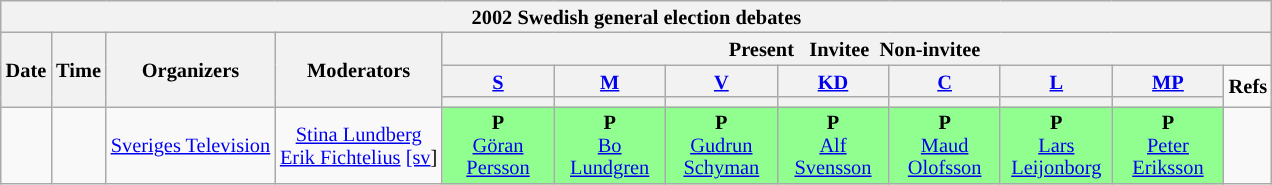<table class="wikitable" style="font-size:85%; line-height:15px; text-align:center;">
<tr>
<th colspan="12">2002 Swedish general election debates</th>
</tr>
<tr>
<th rowspan="3">Date</th>
<th rowspan="3">Time</th>
<th rowspan="3">Organizers</th>
<th rowspan="3">Moderators</th>
<th colspan="8"> Present    Invitee  Non-invitee </th>
</tr>
<tr>
<th scope="col" style="width:5em;"><a href='#'>S</a></th>
<th scope="col" style="width:5em;"><a href='#'>M</a></th>
<th scope="col" style="width:5em;"><a href='#'>V</a></th>
<th scope="col" style="width:5em;"><a href='#'>KD</a></th>
<th scope="col" style="width:5em;"><a href='#'>C</a></th>
<th scope="col" style="width:5em;"><a href='#'>L</a></th>
<th scope="col" style="width:5em;"><a href='#'>MP</a></th>
<td rowspan="2"><strong>Refs</strong></td>
</tr>
<tr>
<th style="background:"></th>
<th style="background:"></th>
<th style="background:"></th>
<th style="background:"></th>
<th style="background:"></th>
<th style="background:"></th>
<th style="background:"></th>
</tr>
<tr>
<td></td>
<td></td>
<td><a href='#'>Sveriges Television</a></td>
<td><a href='#'>Stina Lundberg</a><br><a href='#'>Erik Fichtelius</a> <a href='#'>[sv</a>]</td>
<td style="background:#90FF90"><strong>P</strong><br><a href='#'>Göran Persson</a></td>
<td style="background:#90FF90"><strong>P</strong><br><a href='#'>Bo Lundgren</a></td>
<td style="background:#90FF90"><strong>P</strong><br><a href='#'>Gudrun Schyman</a></td>
<td style="background:#90FF90"><strong>P</strong><br><a href='#'>Alf Svensson</a></td>
<td style="background:#90FF90"><strong>P</strong><br><a href='#'>Maud Olofsson</a></td>
<td style="background:#90FF90"><strong>P</strong><br><a href='#'>Lars Leijonborg</a></td>
<td style="background:#90FF90"><strong>P</strong><br><a href='#'>Peter Eriksson</a></td>
<td></td>
</tr>
</table>
